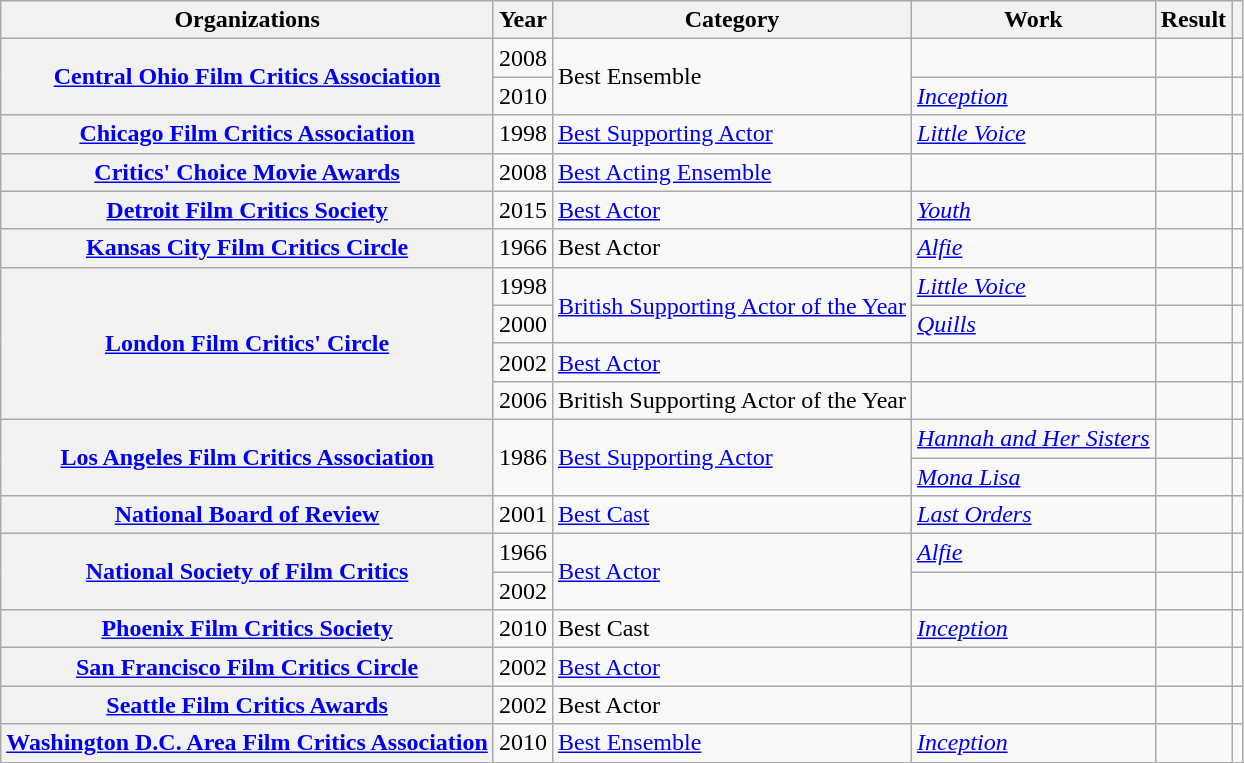<table class= "wikitable plainrowheaders sortable">
<tr>
<th>Organizations</th>
<th scope="col">Year</th>
<th scope="col">Category</th>
<th scope="col">Work</th>
<th scope="col">Result</th>
<th scope="col" class="unsortable"></th>
</tr>
<tr>
<th scope="row" rowspan="2"><a href='#'>Central Ohio Film Critics Association</a></th>
<td>2008</td>
<td rowspan="2">Best Ensemble</td>
<td><em></em></td>
<td></td>
<td></td>
</tr>
<tr>
<td>2010</td>
<td><em><a href='#'>Inception</a></em></td>
<td></td>
<td></td>
</tr>
<tr>
<th scope="row" rowspan="1"><a href='#'>Chicago Film Critics Association</a></th>
<td>1998</td>
<td><a href='#'>Best Supporting Actor</a></td>
<td><em><a href='#'>Little Voice</a></em></td>
<td></td>
<td></td>
</tr>
<tr>
<th scope="row" rowspan="1"><a href='#'>Critics' Choice Movie Awards</a></th>
<td>2008</td>
<td><a href='#'>Best Acting Ensemble</a></td>
<td><em></em></td>
<td></td>
<td></td>
</tr>
<tr>
<th scope="row" rowspan="1"><a href='#'>Detroit Film Critics Society</a></th>
<td>2015</td>
<td><a href='#'>Best Actor</a></td>
<td><em><a href='#'>Youth</a></em></td>
<td></td>
<td></td>
</tr>
<tr>
<th scope="row" rowspan="1"><a href='#'>Kansas City Film Critics Circle</a></th>
<td>1966</td>
<td>Best Actor</td>
<td><em><a href='#'>Alfie</a></em></td>
<td></td>
<td></td>
</tr>
<tr>
<th scope="row" rowspan="4"><a href='#'>London Film Critics' Circle</a></th>
<td>1998</td>
<td rowspan="2"><a href='#'>British Supporting Actor of the Year</a></td>
<td><em><a href='#'>Little Voice</a></em></td>
<td></td>
<td></td>
</tr>
<tr>
<td>2000</td>
<td><em><a href='#'>Quills</a></em></td>
<td></td>
<td></td>
</tr>
<tr>
<td>2002</td>
<td><a href='#'>Best Actor</a></td>
<td><em></em></td>
<td></td>
<td></td>
</tr>
<tr>
<td>2006</td>
<td>British Supporting Actor of the Year</td>
<td><em></em></td>
<td></td>
<td></td>
</tr>
<tr>
<th scope="row" rowspan="2"><a href='#'>Los Angeles Film Critics Association</a></th>
<td rowspan="2">1986</td>
<td rowspan="2"><a href='#'>Best Supporting Actor</a></td>
<td><em><a href='#'>Hannah and Her Sisters</a></em></td>
<td></td>
<td></td>
</tr>
<tr>
<td><em><a href='#'>Mona Lisa</a></em></td>
<td></td>
<td></td>
</tr>
<tr>
<th scope="row" rowspan="1"><a href='#'>National Board of Review</a></th>
<td>2001</td>
<td><a href='#'>Best Cast</a></td>
<td><em><a href='#'>Last Orders</a></em></td>
<td></td>
<td></td>
</tr>
<tr>
<th scope="row" rowspan="2"><a href='#'>National Society of Film Critics</a></th>
<td>1966</td>
<td rowspan="2"><a href='#'>Best Actor</a></td>
<td><em><a href='#'>Alfie</a></em></td>
<td></td>
<td></td>
</tr>
<tr>
<td>2002</td>
<td><em></em></td>
<td></td>
<td></td>
</tr>
<tr>
<th scope="row" rowspan="1"><a href='#'>Phoenix Film Critics Society</a></th>
<td>2010</td>
<td>Best Cast</td>
<td><em><a href='#'>Inception</a></em></td>
<td></td>
<td></td>
</tr>
<tr>
<th scope="row" rowspan="1"><a href='#'>San Francisco Film Critics Circle</a></th>
<td>2002</td>
<td><a href='#'>Best Actor</a></td>
<td><em></em></td>
<td></td>
<td></td>
</tr>
<tr>
<th scope="row" rowspan="1"><a href='#'>Seattle Film Critics Awards</a></th>
<td>2002</td>
<td>Best Actor</td>
<td><em></em></td>
<td></td>
<td></td>
</tr>
<tr>
<th scope="row" rowspan="1"><a href='#'>Washington D.C. Area Film Critics Association</a></th>
<td>2010</td>
<td><a href='#'>Best Ensemble</a></td>
<td><em><a href='#'>Inception</a></em></td>
<td></td>
<td></td>
</tr>
<tr>
</tr>
</table>
